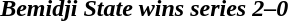<table class="noborder" style="text-align: center; border: none; width: 100%">
<tr>
<th width="97%"><em>Bemidji State wins series 2–0</em></th>
<th width="3%"></th>
</tr>
</table>
